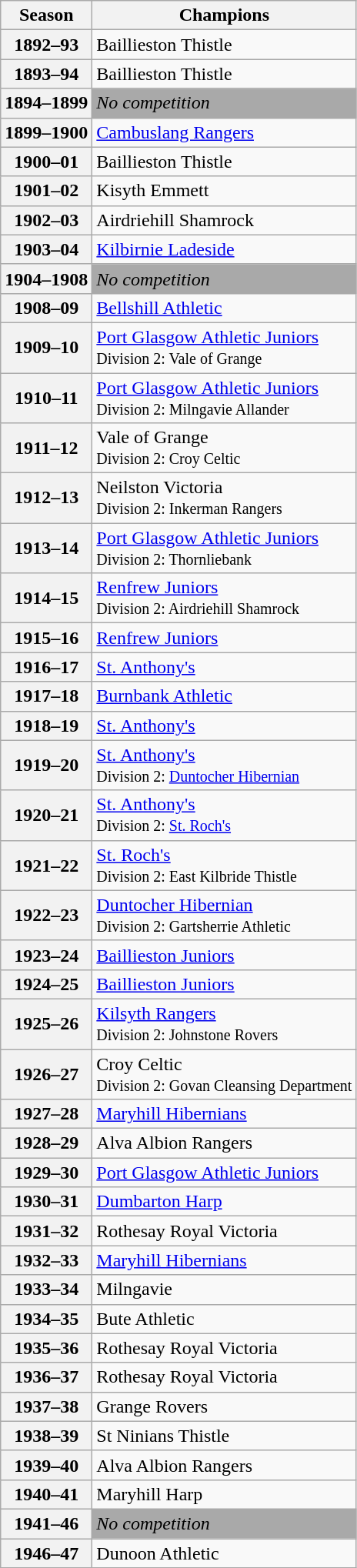<table class="wikitable">
<tr>
<th>Season</th>
<th>Champions</th>
</tr>
<tr>
<th>1892–93</th>
<td>Baillieston Thistle</td>
</tr>
<tr>
<th>1893–94</th>
<td>Baillieston Thistle</td>
</tr>
<tr>
<th>1894–1899</th>
<td bgcolor=darkgrey><em>No competition</em></td>
</tr>
<tr>
<th>1899–1900</th>
<td><a href='#'>Cambuslang Rangers</a></td>
</tr>
<tr>
<th>1900–01</th>
<td>Baillieston Thistle</td>
</tr>
<tr>
<th>1901–02</th>
<td>Kisyth Emmett</td>
</tr>
<tr>
<th>1902–03</th>
<td>Airdriehill Shamrock</td>
</tr>
<tr>
<th>1903–04</th>
<td><a href='#'>Kilbirnie Ladeside</a></td>
</tr>
<tr>
<th>1904–1908</th>
<td bgcolor=darkgrey><em>No competition</em></td>
</tr>
<tr>
<th>1908–09</th>
<td><a href='#'>Bellshill Athletic</a></td>
</tr>
<tr>
<th>1909–10</th>
<td><a href='#'>Port Glasgow Athletic Juniors</a><br><small>Division 2: Vale of Grange</small></td>
</tr>
<tr>
<th>1910–11</th>
<td><a href='#'>Port Glasgow Athletic Juniors</a><br><small>Division 2: Milngavie Allander</small></td>
</tr>
<tr>
<th>1911–12</th>
<td>Vale of Grange<br><small>Division 2: Croy Celtic</small></td>
</tr>
<tr>
<th>1912–13</th>
<td>Neilston Victoria<br><small>Division 2: Inkerman Rangers</small></td>
</tr>
<tr>
<th>1913–14</th>
<td><a href='#'>Port Glasgow Athletic Juniors</a><br><small>Division 2: Thornliebank</small></td>
</tr>
<tr>
<th>1914–15</th>
<td><a href='#'>Renfrew Juniors</a><small><br>Division 2: Airdriehill Shamrock</small></td>
</tr>
<tr>
<th>1915–16</th>
<td><a href='#'>Renfrew Juniors</a></td>
</tr>
<tr>
<th>1916–17</th>
<td><a href='#'>St. Anthony's</a></td>
</tr>
<tr>
<th>1917–18</th>
<td><a href='#'>Burnbank Athletic</a></td>
</tr>
<tr>
<th>1918–19</th>
<td><a href='#'>St. Anthony's</a></td>
</tr>
<tr>
<th>1919–20</th>
<td><a href='#'>St. Anthony's</a><br><small>Division 2: <a href='#'>Duntocher Hibernian</a></small></td>
</tr>
<tr>
<th>1920–21</th>
<td><a href='#'>St. Anthony's</a><br><small>Division 2: <a href='#'>St. Roch's</a></small></td>
</tr>
<tr>
<th>1921–22</th>
<td><a href='#'>St. Roch's</a><br><small>Division 2: East Kilbride Thistle</small></td>
</tr>
<tr>
<th>1922–23</th>
<td><a href='#'>Duntocher Hibernian</a><br><small>Division 2: Gartsherrie Athletic</small></td>
</tr>
<tr>
<th>1923–24</th>
<td><a href='#'>Baillieston Juniors</a></td>
</tr>
<tr>
<th>1924–25</th>
<td><a href='#'>Baillieston Juniors</a></td>
</tr>
<tr>
<th>1925–26</th>
<td><a href='#'>Kilsyth Rangers</a><br><small>Division 2: Johnstone Rovers</small></td>
</tr>
<tr>
<th>1926–27</th>
<td>Croy Celtic<br><small>Division 2: Govan Cleansing Department</small></td>
</tr>
<tr>
<th>1927–28</th>
<td><a href='#'>Maryhill Hibernians</a></td>
</tr>
<tr>
<th>1928–29</th>
<td>Alva Albion Rangers</td>
</tr>
<tr>
<th>1929–30</th>
<td><a href='#'>Port Glasgow Athletic Juniors</a></td>
</tr>
<tr>
<th>1930–31</th>
<td><a href='#'>Dumbarton Harp</a></td>
</tr>
<tr>
<th>1931–32</th>
<td>Rothesay Royal Victoria</td>
</tr>
<tr>
<th>1932–33</th>
<td><a href='#'>Maryhill Hibernians</a></td>
</tr>
<tr>
<th>1933–34</th>
<td>Milngavie</td>
</tr>
<tr>
<th>1934–35</th>
<td>Bute Athletic</td>
</tr>
<tr>
<th>1935–36</th>
<td>Rothesay Royal Victoria</td>
</tr>
<tr>
<th>1936–37</th>
<td>Rothesay Royal Victoria</td>
</tr>
<tr>
<th>1937–38</th>
<td>Grange Rovers</td>
</tr>
<tr>
<th>1938–39</th>
<td>St Ninians Thistle</td>
</tr>
<tr>
<th>1939–40</th>
<td>Alva Albion Rangers</td>
</tr>
<tr>
<th>1940–41</th>
<td>Maryhill Harp</td>
</tr>
<tr>
<th>1941–46</th>
<td bgcolor=darkgrey><em>No competition</em></td>
</tr>
<tr>
<th>1946–47</th>
<td>Dunoon Athletic</td>
</tr>
</table>
